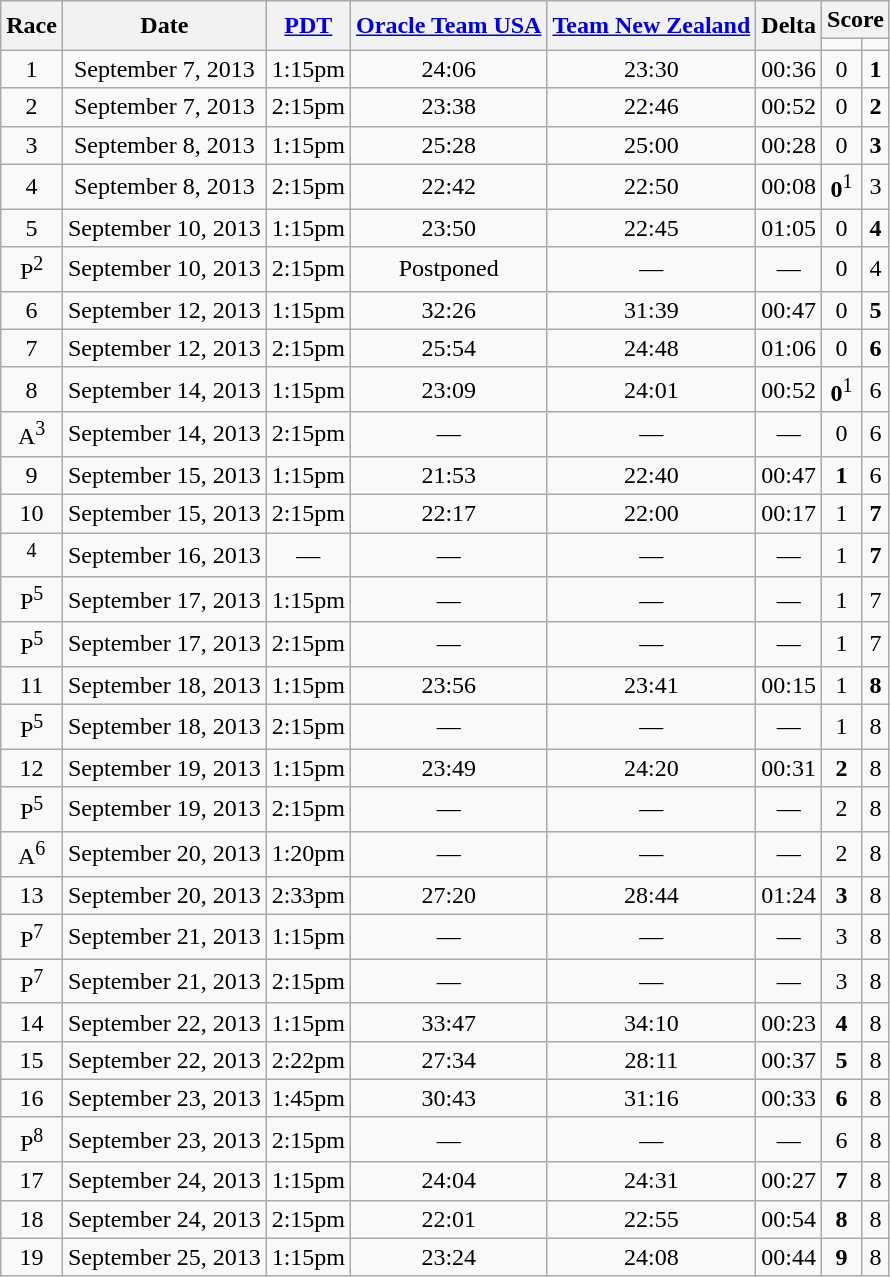<table class="wikitable" style=text-align:center>
<tr>
<th rowspan="2">Race</th>
<th rowspan="2">Date</th>
<th rowspan="2"><a href='#'>PDT</a></th>
<th rowspan="2"> <a href='#'>Oracle Team USA</a></th>
<th rowspan="2"> <a href='#'>Team New Zealand</a></th>
<th rowspan="2">Delta</th>
<th colspan="2">Score</th>
</tr>
<tr>
<td></td>
<td></td>
</tr>
<tr>
<td>1</td>
<td>September 7, 2013</td>
<td>1:15pm</td>
<td>24:06</td>
<td>23:30</td>
<td>00:36</td>
<td>0</td>
<td><strong>1</strong></td>
</tr>
<tr>
<td>2</td>
<td>September 7, 2013</td>
<td>2:15pm</td>
<td>23:38</td>
<td>22:46</td>
<td>00:52</td>
<td>0</td>
<td><strong>2</strong></td>
</tr>
<tr>
<td>3</td>
<td>September 8, 2013</td>
<td>1:15pm</td>
<td>25:28</td>
<td>25:00</td>
<td>00:28</td>
<td>0</td>
<td><strong>3</strong></td>
</tr>
<tr>
<td>4</td>
<td>September 8, 2013</td>
<td>2:15pm</td>
<td>22:42</td>
<td>22:50</td>
<td>00:08</td>
<td><strong>0</strong><sup>1</sup></td>
<td>3</td>
</tr>
<tr>
<td>5</td>
<td>September 10, 2013</td>
<td>1:15pm</td>
<td>23:50</td>
<td>22:45</td>
<td>01:05</td>
<td>0</td>
<td><strong>4</strong></td>
</tr>
<tr>
<td>P<sup>2</sup></td>
<td>September 10, 2013</td>
<td>2:15pm</td>
<td>Postponed</td>
<td>—</td>
<td>—</td>
<td>0</td>
<td>4</td>
</tr>
<tr>
<td>6</td>
<td>September 12, 2013</td>
<td>1:15pm</td>
<td>32:26</td>
<td>31:39</td>
<td>00:47</td>
<td>0</td>
<td><strong>5</strong></td>
</tr>
<tr>
<td>7</td>
<td>September 12, 2013</td>
<td>2:15pm</td>
<td>25:54</td>
<td>24:48</td>
<td>01:06</td>
<td>0</td>
<td><strong>6</strong></td>
</tr>
<tr>
<td>8</td>
<td>September 14, 2013</td>
<td>1:15pm</td>
<td>23:09</td>
<td>24:01</td>
<td>00:52</td>
<td><strong>0</strong><sup>1</sup></td>
<td>6</td>
</tr>
<tr>
<td>A<sup>3</sup></td>
<td>September 14, 2013</td>
<td>2:15pm</td>
<td>—</td>
<td>—</td>
<td>—</td>
<td>0</td>
<td>6</td>
</tr>
<tr>
<td>9</td>
<td>September 15, 2013</td>
<td>1:15pm</td>
<td>21:53</td>
<td>22:40</td>
<td>00:47</td>
<td><strong>1</strong></td>
<td>6</td>
</tr>
<tr>
<td>10</td>
<td>September 15, 2013</td>
<td>2:15pm</td>
<td>22:17</td>
<td>22:00</td>
<td>00:17</td>
<td>1</td>
<td><strong>7</strong></td>
</tr>
<tr>
<td><sup>4</sup></td>
<td>September 16, 2013</td>
<td>—</td>
<td>—</td>
<td>—</td>
<td>—</td>
<td>1</td>
<td><strong>7</strong></td>
</tr>
<tr>
<td>P<sup>5</sup></td>
<td>September 17, 2013</td>
<td>1:15pm</td>
<td>—</td>
<td>—</td>
<td>—</td>
<td>1</td>
<td>7</td>
</tr>
<tr>
<td>P<sup>5</sup></td>
<td>September 17, 2013</td>
<td>2:15pm</td>
<td>—</td>
<td>—</td>
<td>—</td>
<td>1</td>
<td>7</td>
</tr>
<tr>
<td>11</td>
<td>September 18, 2013</td>
<td>1:15pm</td>
<td>23:56</td>
<td>23:41</td>
<td>00:15</td>
<td>1</td>
<td><strong>8</strong></td>
</tr>
<tr>
<td>P<sup>5</sup></td>
<td>September 18, 2013</td>
<td>2:15pm</td>
<td>—</td>
<td>—</td>
<td>—</td>
<td>1</td>
<td>8</td>
</tr>
<tr>
<td>12</td>
<td>September 19, 2013</td>
<td>1:15pm</td>
<td>23:49</td>
<td>24:20</td>
<td>00:31</td>
<td><strong>2</strong></td>
<td>8</td>
</tr>
<tr>
<td>P<sup>5</sup></td>
<td>September 19, 2013</td>
<td>2:15pm</td>
<td>—</td>
<td>—</td>
<td>—</td>
<td>2</td>
<td>8</td>
</tr>
<tr>
<td>A<sup>6</sup></td>
<td>September 20, 2013</td>
<td>1:20pm</td>
<td>—</td>
<td>—</td>
<td>—</td>
<td>2</td>
<td>8</td>
</tr>
<tr>
<td>13</td>
<td>September 20, 2013</td>
<td>2:33pm</td>
<td>27:20</td>
<td>28:44</td>
<td>01:24</td>
<td><strong>3</strong></td>
<td>8</td>
</tr>
<tr>
<td>P<sup>7</sup></td>
<td>September 21, 2013</td>
<td>1:15pm</td>
<td>—</td>
<td>—</td>
<td>—</td>
<td>3</td>
<td>8</td>
</tr>
<tr>
<td>P<sup>7</sup></td>
<td>September 21, 2013</td>
<td>2:15pm</td>
<td>—</td>
<td>—</td>
<td>—</td>
<td>3</td>
<td>8</td>
</tr>
<tr>
<td>14</td>
<td>September 22, 2013</td>
<td>1:15pm</td>
<td>33:47</td>
<td>34:10</td>
<td>00:23</td>
<td><strong>4</strong></td>
<td>8</td>
</tr>
<tr>
<td>15</td>
<td>September 22, 2013</td>
<td>2:22pm</td>
<td>27:34</td>
<td>28:11</td>
<td>00:37</td>
<td><strong>5</strong></td>
<td>8</td>
</tr>
<tr>
<td>16</td>
<td>September 23, 2013</td>
<td>1:45pm</td>
<td>30:43</td>
<td>31:16</td>
<td>00:33</td>
<td><strong>6</strong></td>
<td>8</td>
</tr>
<tr>
<td>P<sup>8</sup></td>
<td>September 23, 2013</td>
<td>2:15pm</td>
<td>—</td>
<td>—</td>
<td>—</td>
<td>6</td>
<td>8</td>
</tr>
<tr>
<td>17</td>
<td>September 24, 2013</td>
<td>1:15pm</td>
<td>24:04</td>
<td>24:31</td>
<td>00:27</td>
<td><strong>7</strong></td>
<td>8</td>
</tr>
<tr>
<td>18</td>
<td>September 24, 2013</td>
<td>2:15pm</td>
<td>22:01</td>
<td>22:55</td>
<td>00:54</td>
<td><strong>8</strong></td>
<td>8</td>
</tr>
<tr>
<td>19</td>
<td>September 25, 2013</td>
<td>1:15pm</td>
<td>23:24</td>
<td>24:08</td>
<td>00:44</td>
<td><strong>9</strong></td>
<td>8</td>
</tr>
</table>
